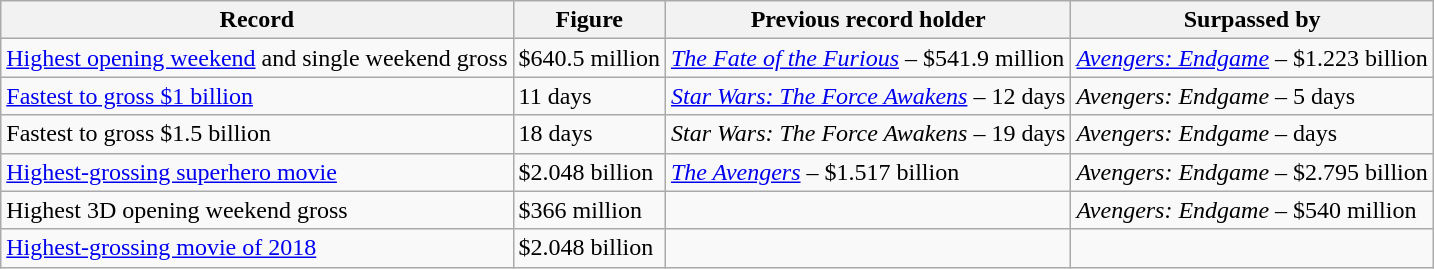<table class="wikitable">
<tr>
<th>Record</th>
<th>Figure</th>
<th>Previous record holder</th>
<th>Surpassed by</th>
</tr>
<tr>
<td><a href='#'>Highest opening weekend</a> and single weekend gross</td>
<td>$640.5 million</td>
<td><em><a href='#'>The Fate of the Furious</a></em> – $541.9 million</td>
<td><em><a href='#'>Avengers: Endgame</a></em> – $1.223 billion</td>
</tr>
<tr>
<td><a href='#'>Fastest to gross $1 billion</a></td>
<td>11 days</td>
<td><em><a href='#'>Star Wars: The Force Awakens</a></em> – 12 days</td>
<td><em>Avengers: Endgame</em> – 5 days</td>
</tr>
<tr>
<td>Fastest to gross $1.5 billion</td>
<td>18 days</td>
<td><em>Star Wars: The Force Awakens</em> – 19 days</td>
<td><em>Avengers: Endgame</em> –  days</td>
</tr>
<tr>
<td><a href='#'>Highest-grossing superhero movie</a></td>
<td>$2.048 billion</td>
<td><em><a href='#'>The Avengers</a></em> – $1.517 billion</td>
<td><em>Avengers: Endgame</em> – $2.795 billion</td>
</tr>
<tr>
<td>Highest 3D opening weekend gross</td>
<td>$366 million</td>
<td></td>
<td><em>Avengers: Endgame</em> – $540 million</td>
</tr>
<tr>
<td><a href='#'>Highest-grossing movie of 2018</a></td>
<td>$2.048 billion</td>
<td></td>
<td></td>
</tr>
</table>
